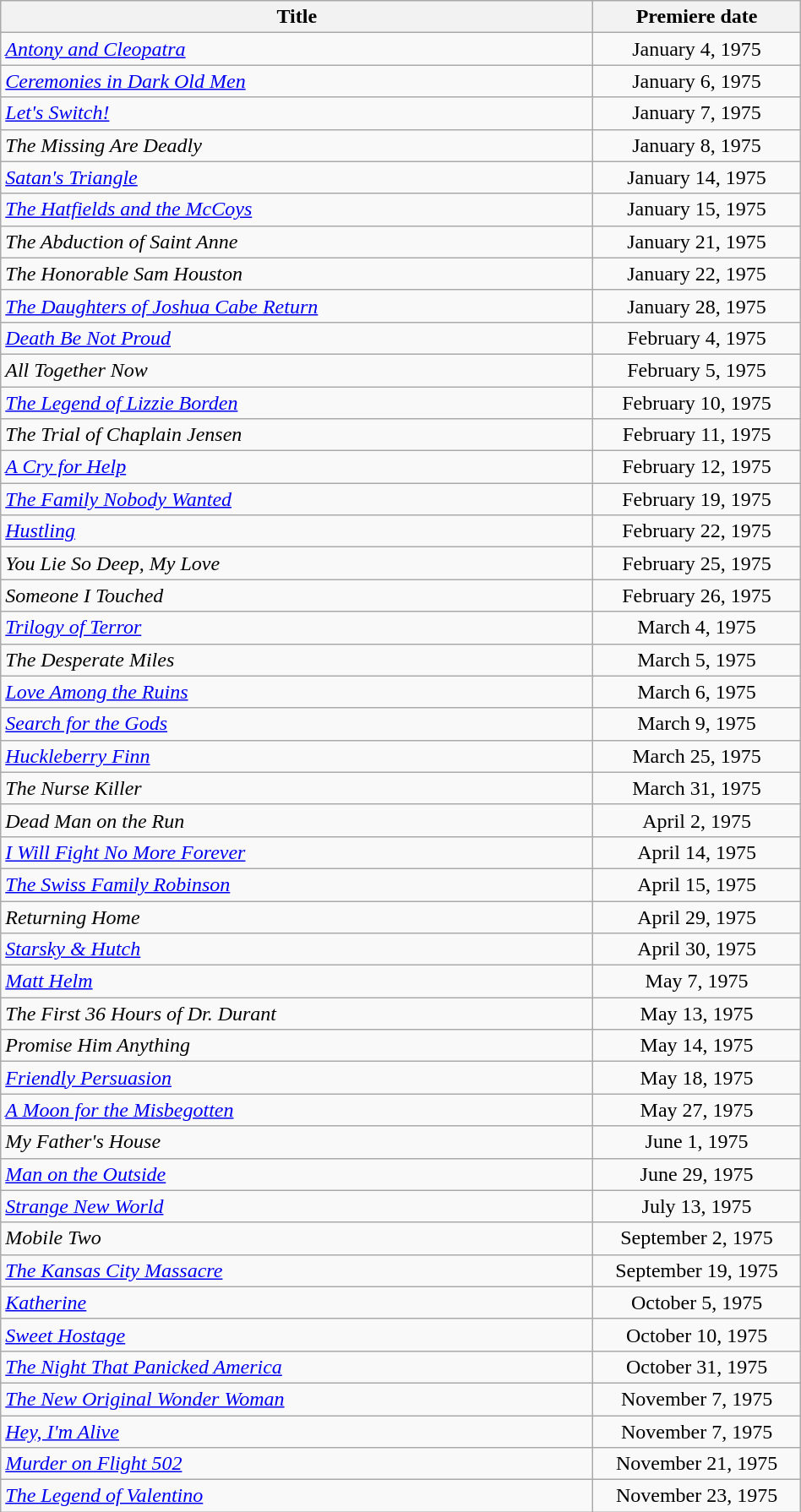<table class="wikitable plainrowheaders sortable" style="width:50%;text-align:center;">
<tr>
<th scope="col" style="width:40%;">Title</th>
<th scope="col" style="width:14%;">Premiere date</th>
</tr>
<tr>
<td scope="row" style="text-align:left;"><em><a href='#'>Antony and Cleopatra</a></em></td>
<td>January 4, 1975</td>
</tr>
<tr>
<td scope="row" style="text-align:left;"><em><a href='#'>Ceremonies in Dark Old Men</a></em></td>
<td>January 6, 1975</td>
</tr>
<tr>
<td scope="row" style="text-align:left;"><em><a href='#'>Let's Switch!</a></em></td>
<td>January 7, 1975</td>
</tr>
<tr>
<td scope="row" style="text-align:left;"><em>The Missing Are Deadly</em></td>
<td>January 8, 1975</td>
</tr>
<tr>
<td scope="row" style="text-align:left;"><em><a href='#'>Satan's Triangle</a></em></td>
<td>January 14, 1975</td>
</tr>
<tr>
<td scope="row" style="text-align:left;"><em><a href='#'>The Hatfields and the McCoys</a></em></td>
<td>January 15, 1975</td>
</tr>
<tr>
<td scope="row" style="text-align:left;"><em>The Abduction of Saint Anne</em></td>
<td>January 21, 1975</td>
</tr>
<tr>
<td scope="row" style="text-align:left;"><em>The Honorable Sam Houston</em></td>
<td>January 22, 1975</td>
</tr>
<tr>
<td scope="row" style="text-align:left;"><em><a href='#'>The Daughters of Joshua Cabe Return</a></em></td>
<td>January 28, 1975</td>
</tr>
<tr>
<td scope="row" style="text-align:left;"><em><a href='#'>Death Be Not Proud</a></em></td>
<td>February 4, 1975</td>
</tr>
<tr>
<td scope="row" style="text-align:left;"><em>All Together Now</em></td>
<td>February 5, 1975</td>
</tr>
<tr>
<td scope="row" style="text-align:left;"><em><a href='#'>The Legend of Lizzie Borden</a></em></td>
<td>February 10, 1975</td>
</tr>
<tr>
<td scope="row" style="text-align:left;"><em>The Trial of Chaplain Jensen</em></td>
<td>February 11, 1975</td>
</tr>
<tr>
<td scope="row" style="text-align:left;"><em><a href='#'>A Cry for Help</a></em></td>
<td>February 12, 1975</td>
</tr>
<tr>
<td scope="row" style="text-align:left;"><em><a href='#'>The Family Nobody Wanted</a></em></td>
<td>February 19, 1975</td>
</tr>
<tr>
<td scope="row" style="text-align:left;"><em><a href='#'>Hustling</a></em></td>
<td>February 22, 1975</td>
</tr>
<tr>
<td scope="row" style="text-align:left;"><em>You Lie So Deep, My Love</em></td>
<td>February 25, 1975</td>
</tr>
<tr>
<td scope="row" style="text-align:left;"><em>Someone I Touched</em></td>
<td>February 26, 1975</td>
</tr>
<tr>
<td scope="row" style="text-align:left;"><em><a href='#'>Trilogy of Terror</a></em></td>
<td>March 4, 1975</td>
</tr>
<tr>
<td scope="row" style="text-align:left;"><em>The Desperate Miles</em></td>
<td>March 5, 1975</td>
</tr>
<tr>
<td scope="row" style="text-align:left;"><em><a href='#'>Love Among the Ruins</a></em></td>
<td>March 6, 1975</td>
</tr>
<tr>
<td scope="row" style="text-align:left;"><em><a href='#'>Search for the Gods</a></em></td>
<td>March 9, 1975</td>
</tr>
<tr>
<td scope="row" style="text-align:left;"><em><a href='#'>Huckleberry Finn</a></em></td>
<td>March 25, 1975</td>
</tr>
<tr>
<td scope="row" style="text-align:left;"><em>The Nurse Killer</em></td>
<td>March 31, 1975</td>
</tr>
<tr>
<td scope="row" style="text-align:left;"><em>Dead Man on the Run</em></td>
<td>April 2, 1975</td>
</tr>
<tr>
<td scope="row" style="text-align:left;"><em><a href='#'>I Will Fight No More Forever</a></em></td>
<td>April 14, 1975</td>
</tr>
<tr>
<td scope="row" style="text-align:left;"><em><a href='#'>The Swiss Family Robinson</a></em></td>
<td>April 15, 1975</td>
</tr>
<tr>
<td scope="row" style="text-align:left;"><em>Returning Home</em></td>
<td>April 29, 1975</td>
</tr>
<tr>
<td scope="row" style="text-align:left;"><em><a href='#'>Starsky & Hutch</a></em></td>
<td>April 30, 1975</td>
</tr>
<tr>
<td scope="row" style="text-align:left;"><em><a href='#'>Matt Helm</a></em></td>
<td>May 7, 1975</td>
</tr>
<tr>
<td scope="row" style="text-align:left;"><em>The First 36 Hours of Dr. Durant</em></td>
<td>May 13, 1975</td>
</tr>
<tr>
<td scope="row" style="text-align:left;"><em>Promise Him Anything</em></td>
<td>May 14, 1975</td>
</tr>
<tr>
<td scope="row" style="text-align:left;"><em><a href='#'>Friendly Persuasion</a></em></td>
<td>May 18, 1975</td>
</tr>
<tr>
<td scope="row" style="text-align:left;"><em><a href='#'>A Moon for the Misbegotten</a></em></td>
<td>May 27, 1975</td>
</tr>
<tr>
<td scope="row" style="text-align:left;"><em>My Father's House</em></td>
<td>June 1, 1975</td>
</tr>
<tr>
<td scope="row" style="text-align:left;"><em><a href='#'>Man on the Outside</a></em></td>
<td>June 29, 1975</td>
</tr>
<tr>
<td scope="row" style="text-align:left;"><em><a href='#'>Strange New World</a></em></td>
<td>July 13, 1975</td>
</tr>
<tr>
<td scope="row" style="text-align:left;"><em>Mobile Two</em></td>
<td>September 2, 1975</td>
</tr>
<tr>
<td scope="row" style="text-align:left;"><em><a href='#'>The Kansas City Massacre</a></em></td>
<td>September 19, 1975</td>
</tr>
<tr>
<td scope="row" style="text-align:left;"><em><a href='#'>Katherine</a></em></td>
<td>October 5, 1975</td>
</tr>
<tr>
<td scope="row" style="text-align:left;"><em><a href='#'>Sweet Hostage</a></em></td>
<td>October 10, 1975</td>
</tr>
<tr>
<td scope="row" style="text-align:left;"><em><a href='#'>The Night That Panicked America</a></em></td>
<td>October 31, 1975</td>
</tr>
<tr>
<td scope="row" style="text-align:left;"><em><a href='#'>The New Original Wonder Woman</a></em></td>
<td>November 7, 1975</td>
</tr>
<tr>
<td scope="row" style="text-align:left;"><em><a href='#'>Hey, I'm Alive</a></em></td>
<td>November 7, 1975</td>
</tr>
<tr>
<td scope="row" style="text-align:left;"><em><a href='#'>Murder on Flight 502</a></em></td>
<td>November 21, 1975</td>
</tr>
<tr>
<td scope="row" style="text-align:left;"><em><a href='#'>The Legend of Valentino</a></em></td>
<td>November 23, 1975</td>
</tr>
</table>
